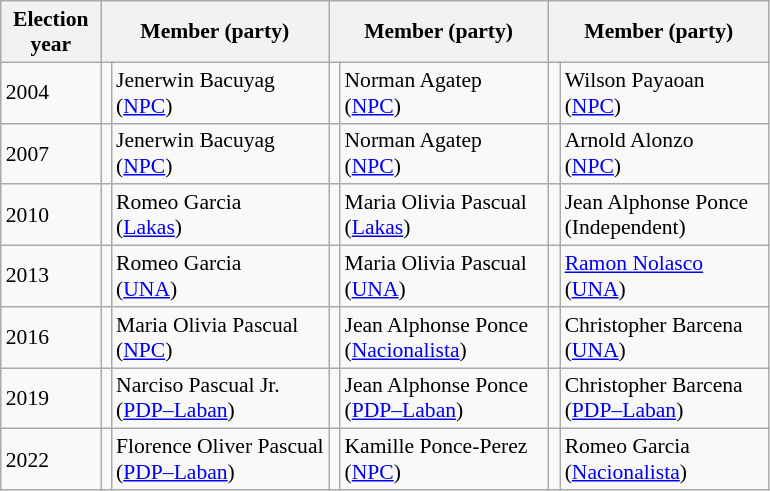<table class=wikitable style="font-size:90%">
<tr>
<th width=60px>Election<br>year</th>
<th colspan=2 width=140px>Member (party)</th>
<th colspan=2 width=140px>Member (party)</th>
<th colspan=2 width=140px>Member (party)</th>
</tr>
<tr>
<td>2004</td>
<td bgcolor=></td>
<td>Jenerwin Bacuyag<br>(<a href='#'>NPC</a>)</td>
<td bgcolor=></td>
<td>Norman Agatep<br>(<a href='#'>NPC</a>)</td>
<td bgcolor=></td>
<td>Wilson Payaoan<br>(<a href='#'>NPC</a>)</td>
</tr>
<tr>
<td>2007</td>
<td bgcolor=></td>
<td>Jenerwin Bacuyag<br>(<a href='#'>NPC</a>)</td>
<td bgcolor=></td>
<td>Norman Agatep<br>(<a href='#'>NPC</a>)</td>
<td bgcolor=></td>
<td>Arnold Alonzo<br>(<a href='#'>NPC</a>)</td>
</tr>
<tr>
<td>2010</td>
<td bgcolor=></td>
<td>Romeo Garcia<br>(<a href='#'>Lakas</a>)</td>
<td bgcolor=></td>
<td>Maria Olivia Pascual<br>(<a href='#'>Lakas</a>)</td>
<td bgcolor=></td>
<td>Jean Alphonse Ponce<br>(Independent)</td>
</tr>
<tr>
<td>2013</td>
<td bgcolor=></td>
<td>Romeo Garcia<br>(<a href='#'>UNA</a>)</td>
<td bgcolor=></td>
<td>Maria Olivia Pascual<br>(<a href='#'>UNA</a>)</td>
<td bgcolor=></td>
<td><a href='#'>Ramon Nolasco</a><br>(<a href='#'>UNA</a>)</td>
</tr>
<tr>
<td>2016</td>
<td bgcolor=></td>
<td>Maria Olivia Pascual<br>(<a href='#'>NPC</a>)</td>
<td bgcolor=></td>
<td>Jean Alphonse Ponce<br>(<a href='#'>Nacionalista</a>)</td>
<td bgcolor=></td>
<td>Christopher Barcena<br>(<a href='#'>UNA</a>)</td>
</tr>
<tr>
<td>2019</td>
<td bgcolor=></td>
<td>Narciso Pascual Jr.<br>(<a href='#'>PDP–Laban</a>)</td>
<td bgcolor=></td>
<td>Jean Alphonse Ponce<br>(<a href='#'>PDP–Laban</a>)</td>
<td bgcolor=></td>
<td>Christopher Barcena<br>(<a href='#'>PDP–Laban</a>)</td>
</tr>
<tr>
<td>2022</td>
<td bgcolor=></td>
<td>Florence Oliver Pascual<br>(<a href='#'>PDP–Laban</a>)</td>
<td bgcolor=></td>
<td>Kamille Ponce-Perez<br>(<a href='#'>NPC</a>)</td>
<td bgcolor=></td>
<td>Romeo Garcia<br>(<a href='#'>Nacionalista</a>)</td>
</tr>
</table>
